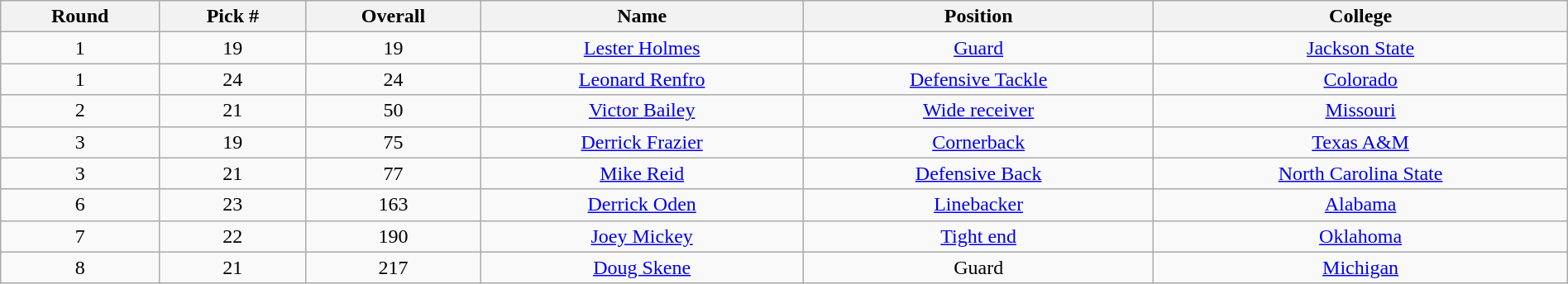<table class="wikitable sortable sortable" style="width: 100%; text-align:center">
<tr>
<th>Round</th>
<th>Pick #</th>
<th>Overall</th>
<th>Name</th>
<th>Position</th>
<th>College</th>
</tr>
<tr>
<td>1</td>
<td>19</td>
<td>19</td>
<td><a href='#'>Lester Holmes</a></td>
<td><a href='#'>Guard</a></td>
<td><a href='#'>Jackson State</a></td>
</tr>
<tr>
<td>1</td>
<td>24</td>
<td>24</td>
<td><a href='#'>Leonard Renfro</a></td>
<td><a href='#'>Defensive Tackle</a></td>
<td><a href='#'>Colorado</a></td>
</tr>
<tr>
<td>2</td>
<td>21</td>
<td>50</td>
<td><a href='#'>Victor Bailey</a></td>
<td><a href='#'>Wide receiver</a></td>
<td><a href='#'>Missouri</a></td>
</tr>
<tr>
<td>3</td>
<td>19</td>
<td>75</td>
<td><a href='#'>Derrick Frazier</a></td>
<td><a href='#'>Cornerback</a></td>
<td><a href='#'>Texas A&M</a></td>
</tr>
<tr>
<td>3</td>
<td>21</td>
<td>77</td>
<td><a href='#'>Mike Reid</a></td>
<td><a href='#'>Defensive Back</a></td>
<td><a href='#'>North Carolina State</a></td>
</tr>
<tr>
<td>6</td>
<td>23</td>
<td>163</td>
<td><a href='#'>Derrick Oden</a></td>
<td><a href='#'>Linebacker</a></td>
<td><a href='#'>Alabama</a></td>
</tr>
<tr>
<td>7</td>
<td>22</td>
<td>190</td>
<td><a href='#'>Joey Mickey</a></td>
<td><a href='#'>Tight end</a></td>
<td><a href='#'>Oklahoma</a></td>
</tr>
<tr>
<td>8</td>
<td>21</td>
<td>217</td>
<td><a href='#'>Doug Skene</a></td>
<td>Guard</td>
<td><a href='#'>Michigan</a></td>
</tr>
</table>
